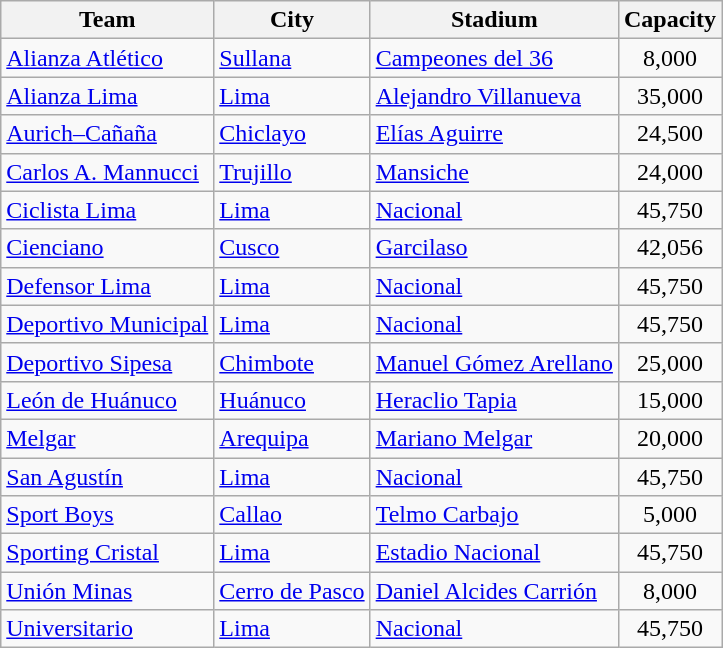<table class="wikitable sortable">
<tr>
<th>Team</th>
<th>City</th>
<th>Stadium</th>
<th>Capacity</th>
</tr>
<tr>
<td><a href='#'>Alianza Atlético</a></td>
<td><a href='#'>Sullana</a></td>
<td><a href='#'>Campeones del 36</a></td>
<td align="center">8,000</td>
</tr>
<tr>
<td><a href='#'>Alianza Lima</a></td>
<td><a href='#'>Lima</a></td>
<td><a href='#'>Alejandro Villanueva</a></td>
<td align="center">35,000</td>
</tr>
<tr>
<td><a href='#'>Aurich–Cañaña</a></td>
<td><a href='#'>Chiclayo</a></td>
<td><a href='#'>Elías Aguirre</a></td>
<td align="center">24,500</td>
</tr>
<tr>
<td><a href='#'>Carlos A. Mannucci</a></td>
<td><a href='#'>Trujillo</a></td>
<td><a href='#'>Mansiche</a></td>
<td align="center">24,000</td>
</tr>
<tr>
<td><a href='#'>Ciclista Lima</a></td>
<td><a href='#'>Lima</a></td>
<td><a href='#'>Nacional</a></td>
<td align="center">45,750</td>
</tr>
<tr>
<td><a href='#'>Cienciano</a></td>
<td><a href='#'>Cusco</a></td>
<td><a href='#'>Garcilaso</a></td>
<td align="center">42,056</td>
</tr>
<tr>
<td><a href='#'>Defensor Lima</a></td>
<td><a href='#'>Lima</a></td>
<td><a href='#'>Nacional</a></td>
<td align="center">45,750</td>
</tr>
<tr>
<td><a href='#'>Deportivo Municipal</a></td>
<td><a href='#'>Lima</a></td>
<td><a href='#'>Nacional</a></td>
<td align="center">45,750</td>
</tr>
<tr>
<td><a href='#'>Deportivo Sipesa</a></td>
<td><a href='#'>Chimbote</a></td>
<td><a href='#'>Manuel Gómez Arellano</a></td>
<td align="center">25,000</td>
</tr>
<tr>
<td><a href='#'>León de Huánuco</a></td>
<td><a href='#'>Huánuco</a></td>
<td><a href='#'>Heraclio Tapia</a></td>
<td align="center">15,000</td>
</tr>
<tr>
<td><a href='#'>Melgar</a></td>
<td><a href='#'>Arequipa</a></td>
<td><a href='#'>Mariano Melgar</a></td>
<td align="center">20,000</td>
</tr>
<tr>
<td><a href='#'>San Agustín</a></td>
<td><a href='#'>Lima</a></td>
<td><a href='#'>Nacional</a></td>
<td align="center">45,750</td>
</tr>
<tr>
<td><a href='#'>Sport Boys</a></td>
<td><a href='#'>Callao</a></td>
<td><a href='#'>Telmo Carbajo</a></td>
<td align="center">5,000</td>
</tr>
<tr>
<td><a href='#'>Sporting Cristal</a></td>
<td><a href='#'>Lima</a></td>
<td><a href='#'>Estadio Nacional</a></td>
<td align="center">45,750</td>
</tr>
<tr>
<td><a href='#'>Unión Minas</a></td>
<td><a href='#'>Cerro de Pasco</a></td>
<td><a href='#'>Daniel Alcides Carrión</a></td>
<td align="center">8,000</td>
</tr>
<tr>
<td><a href='#'>Universitario</a></td>
<td><a href='#'>Lima</a></td>
<td><a href='#'>Nacional</a></td>
<td align="center">45,750</td>
</tr>
</table>
